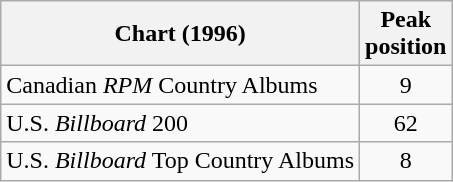<table class="wikitable sortable">
<tr>
<th>Chart (1996)</th>
<th>Peak<br>position</th>
</tr>
<tr>
<td>Canadian <em>RPM</em> Country Albums</td>
<td align="center">9</td>
</tr>
<tr>
<td>U.S. <em>Billboard</em> 200</td>
<td align="center">62</td>
</tr>
<tr>
<td>U.S. <em>Billboard</em> Top Country Albums</td>
<td align="center">8</td>
</tr>
</table>
